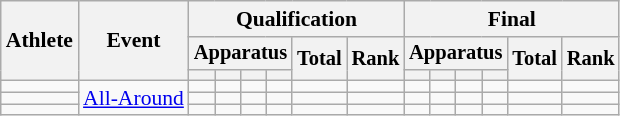<table class="wikitable" style="font-size:90%">
<tr>
<th rowspan=3>Athlete</th>
<th rowspan=3>Event</th>
<th colspan =6>Qualification</th>
<th colspan =6>Final</th>
</tr>
<tr style="font-size:95%">
<th colspan=4>Apparatus</th>
<th rowspan=2>Total</th>
<th rowspan=2>Rank</th>
<th colspan=4>Apparatus</th>
<th rowspan=2>Total</th>
<th rowspan=2>Rank</th>
</tr>
<tr style="font-size:95%">
<th></th>
<th></th>
<th></th>
<th></th>
<th></th>
<th></th>
<th></th>
<th></th>
</tr>
<tr align=center>
<td align=left></td>
<td align=left rowspan=3><a href='#'>All-Around</a></td>
<td></td>
<td></td>
<td></td>
<td></td>
<td></td>
<td></td>
<td></td>
<td></td>
<td></td>
<td></td>
<td></td>
<td></td>
</tr>
<tr align=center>
<td align=left></td>
<td></td>
<td></td>
<td></td>
<td></td>
<td></td>
<td></td>
<td></td>
<td></td>
<td></td>
<td></td>
<td></td>
<td></td>
</tr>
<tr align=center>
<td align=left></td>
<td></td>
<td></td>
<td></td>
<td></td>
<td></td>
<td></td>
<td></td>
<td></td>
<td></td>
<td></td>
<td></td>
<td></td>
</tr>
</table>
